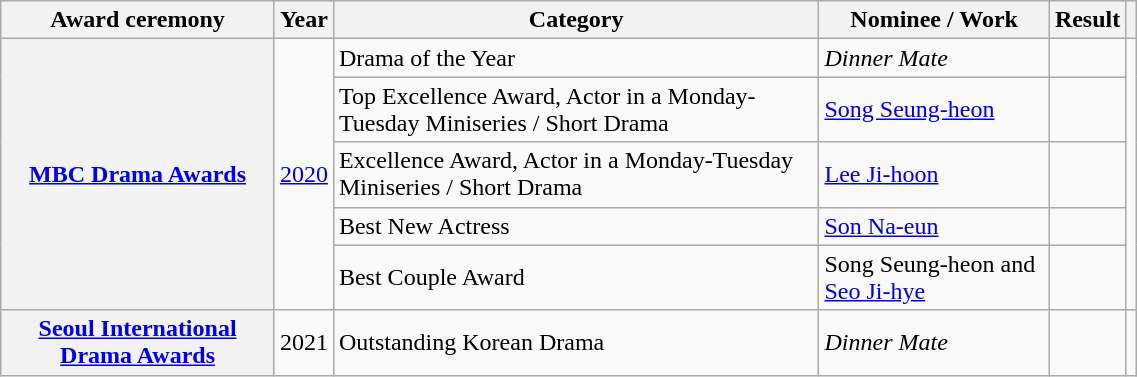<table class="wikitable plainrowheaders" style="width:60%">
<tr>
<th scope="col">Award ceremony</th>
<th scope="col">Year</th>
<th scope="col">Category</th>
<th scope="col">Nominee / Work</th>
<th scope="col">Result</th>
<th scope="col"></th>
</tr>
<tr>
<th scope="row" rowspan="5"><a href='#'>MBC Drama Awards</a></th>
<td rowspan="5" style="text-align:center"><a href='#'>2020</a></td>
<td>Drama of the Year</td>
<td><em>Dinner Mate</em></td>
<td></td>
<td rowspan="5"></td>
</tr>
<tr>
<td>Top Excellence Award, Actor in a Monday-Tuesday Miniseries / Short Drama</td>
<td><a href='#'>Song Seung-heon</a></td>
<td></td>
</tr>
<tr>
<td>Excellence Award, Actor in a Monday-Tuesday Miniseries / Short Drama</td>
<td><a href='#'>Lee Ji-hoon</a></td>
<td></td>
</tr>
<tr>
<td>Best New Actress</td>
<td><a href='#'>Son Na-eun</a></td>
<td></td>
</tr>
<tr>
<td>Best Couple Award</td>
<td>Song Seung-heon and <a href='#'>Seo Ji-hye</a></td>
<td></td>
</tr>
<tr>
<th scope="row"><a href='#'>Seoul International Drama Awards</a></th>
<td style="text-align:center">2021</td>
<td>Outstanding Korean Drama</td>
<td><em>Dinner Mate</em></td>
<td></td>
<td style="text-align:center"></td>
</tr>
</table>
